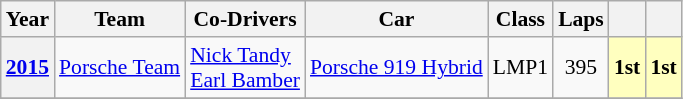<table class="wikitable" style="font-size:90%">
<tr>
<th>Year</th>
<th>Team</th>
<th>Co-Drivers</th>
<th>Car</th>
<th>Class</th>
<th>Laps</th>
<th></th>
<th></th>
</tr>
<tr align="center">
<th><a href='#'>2015</a></th>
<td align="left" nowrap> <a href='#'>Porsche Team</a></td>
<td align="left" nowrap> <a href='#'>Nick Tandy</a><br> <a href='#'>Earl Bamber</a></td>
<td align="left" nowrap><a href='#'>Porsche 919 Hybrid</a></td>
<td>LMP1</td>
<td>395</td>
<td style="background:#FFFFBF;"><strong>1st</strong></td>
<td style="background:#FFFFBF;"><strong>1st</strong></td>
</tr>
<tr>
</tr>
</table>
